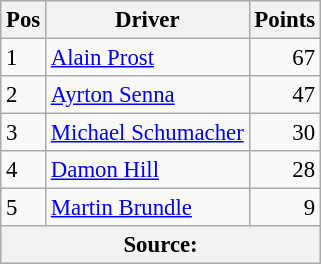<table class="wikitable" style="font-size: 95%;">
<tr>
<th>Pos</th>
<th>Driver</th>
<th>Points</th>
</tr>
<tr>
<td>1</td>
<td> <a href='#'>Alain Prost</a></td>
<td align="right">67</td>
</tr>
<tr>
<td>2</td>
<td> <a href='#'>Ayrton Senna</a></td>
<td align="right">47</td>
</tr>
<tr>
<td>3</td>
<td> <a href='#'>Michael Schumacher</a></td>
<td align="right">30</td>
</tr>
<tr>
<td>4</td>
<td> <a href='#'>Damon Hill</a></td>
<td align="right">28</td>
</tr>
<tr>
<td>5</td>
<td> <a href='#'>Martin Brundle</a></td>
<td align="right">9</td>
</tr>
<tr>
<th colspan=4>Source: </th>
</tr>
</table>
